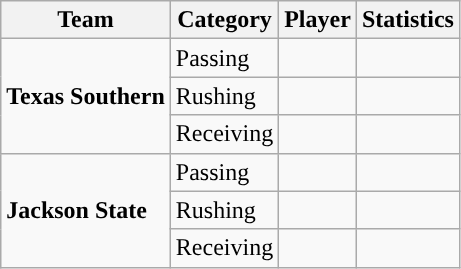<table class="wikitable" style="float: left;">
<tr>
<th>Team</th>
<th>Category</th>
<th>Player</th>
<th>Statistics</th>
</tr>
<tr>
<td rowspan=3><strong>Texas Southern</strong></td>
<td>Passing</td>
<td> </td>
<td> </td>
</tr>
<tr>
<td>Rushing</td>
<td> </td>
<td> </td>
</tr>
<tr>
<td>Receiving</td>
<td> </td>
<td> </td>
</tr>
<tr>
<td rowspan=3><strong>Jackson State</strong></td>
<td>Passing</td>
<td> </td>
<td> </td>
</tr>
<tr>
<td>Rushing</td>
<td> </td>
<td> </td>
</tr>
<tr>
<td>Receiving</td>
<td> </td>
<td> </td>
</tr>
</table>
